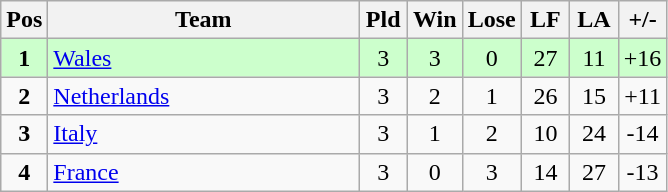<table class="wikitable" style="font-size: 100%">
<tr>
<th width=20>Pos</th>
<th width=200>Team</th>
<th width=25>Pld</th>
<th width=25>Win</th>
<th width=25>Lose</th>
<th width=25>LF</th>
<th width=25>LA</th>
<th width=25>+/-</th>
</tr>
<tr align=center style="background: #ccffcc;">
<td><strong>1</strong></td>
<td align="left"> <a href='#'>Wales</a></td>
<td>3</td>
<td>3</td>
<td>0</td>
<td>27</td>
<td>11</td>
<td>+16</td>
</tr>
<tr align=center>
<td><strong>2</strong></td>
<td align="left"> <a href='#'>Netherlands</a></td>
<td>3</td>
<td>2</td>
<td>1</td>
<td>26</td>
<td>15</td>
<td>+11</td>
</tr>
<tr align=center>
<td><strong>3</strong></td>
<td align="left"> <a href='#'>Italy</a></td>
<td>3</td>
<td>1</td>
<td>2</td>
<td>10</td>
<td>24</td>
<td>-14</td>
</tr>
<tr align=center>
<td><strong>4</strong></td>
<td align="left"> <a href='#'>France</a></td>
<td>3</td>
<td>0</td>
<td>3</td>
<td>14</td>
<td>27</td>
<td>-13</td>
</tr>
</table>
